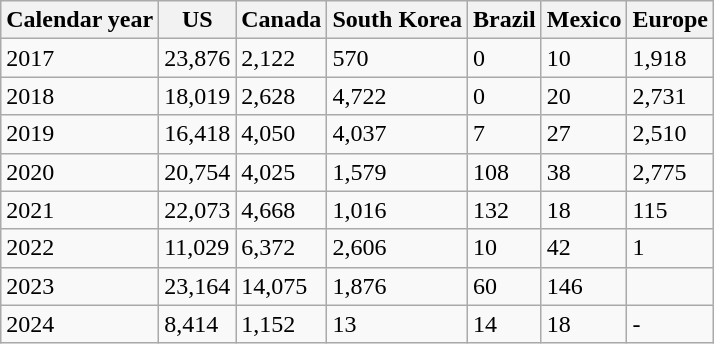<table class="wikitable">
<tr>
<th>Calendar year</th>
<th>US</th>
<th>Canada</th>
<th>South Korea</th>
<th>Brazil</th>
<th>Mexico</th>
<th>Europe</th>
</tr>
<tr>
<td>2017</td>
<td>23,876</td>
<td>2,122</td>
<td>570</td>
<td>0</td>
<td>10</td>
<td>1,918</td>
</tr>
<tr>
<td>2018</td>
<td>18,019</td>
<td>2,628</td>
<td>4,722</td>
<td>0</td>
<td>20</td>
<td>2,731</td>
</tr>
<tr>
<td>2019</td>
<td>16,418</td>
<td>4,050</td>
<td>4,037</td>
<td>7</td>
<td>27</td>
<td>2,510</td>
</tr>
<tr>
<td>2020</td>
<td>20,754</td>
<td>4,025</td>
<td>1,579</td>
<td>108</td>
<td>38</td>
<td>2,775</td>
</tr>
<tr>
<td>2021</td>
<td>22,073</td>
<td>4,668</td>
<td>1,016</td>
<td>132</td>
<td>18</td>
<td>115</td>
</tr>
<tr>
<td>2022</td>
<td>11,029</td>
<td>6,372</td>
<td>2,606</td>
<td>10</td>
<td>42</td>
<td>1</td>
</tr>
<tr>
<td>2023</td>
<td>23,164</td>
<td>14,075</td>
<td>1,876</td>
<td>60</td>
<td>146</td>
</tr>
<tr>
<td>2024</td>
<td>8,414</td>
<td>1,152</td>
<td>13</td>
<td>14</td>
<td>18</td>
<td>-</td>
</tr>
</table>
